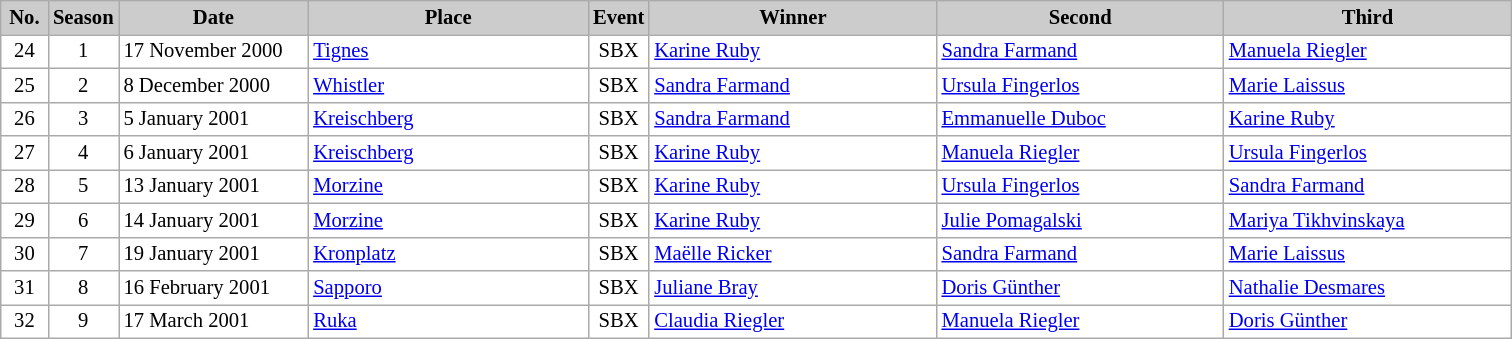<table class="wikitable plainrowheaders" style="background:#fff; font-size:86%; border:grey solid 1px; border-collapse:collapse;">
<tr style="background:#ccc; text-align:center;">
<th scope="col" style="background:#ccc; width:25px;">No.</th>
<th scope="col" style="background:#ccc; width:30px;">Season</th>
<th scope="col" style="background:#ccc; width:120px;">Date</th>
<th scope="col" style="background:#ccc; width:180px;">Place</th>
<th scope="col" style="background:#ccc; width:15px;">Event</th>
<th scope="col" style="background:#ccc; width:185px;">Winner</th>
<th scope="col" style="background:#ccc; width:185px;">Second</th>
<th scope="col" style="background:#ccc; width:185px;">Third</th>
</tr>
<tr>
<td align=center>24</td>
<td align=center>1</td>
<td>17 November 2000</td>
<td> <a href='#'>Tignes</a></td>
<td align=center>SBX</td>
<td> <a href='#'>Karine Ruby</a></td>
<td> <a href='#'>Sandra Farmand</a></td>
<td> <a href='#'>Manuela Riegler</a></td>
</tr>
<tr>
<td align=center>25</td>
<td align=center>2</td>
<td>8 December 2000</td>
<td> <a href='#'>Whistler</a></td>
<td align=center>SBX</td>
<td> <a href='#'>Sandra Farmand</a></td>
<td> <a href='#'>Ursula Fingerlos</a></td>
<td> <a href='#'>Marie Laissus</a></td>
</tr>
<tr>
<td align=center>26</td>
<td align=center>3</td>
<td>5 January 2001</td>
<td> <a href='#'>Kreischberg</a></td>
<td align=center>SBX</td>
<td> <a href='#'>Sandra Farmand</a></td>
<td> <a href='#'>Emmanuelle Duboc</a></td>
<td> <a href='#'>Karine Ruby</a></td>
</tr>
<tr>
<td align=center>27</td>
<td align=center>4</td>
<td>6 January 2001</td>
<td> <a href='#'>Kreischberg</a></td>
<td align=center>SBX</td>
<td> <a href='#'>Karine Ruby</a></td>
<td> <a href='#'>Manuela Riegler</a></td>
<td> <a href='#'>Ursula Fingerlos</a></td>
</tr>
<tr>
<td align=center>28</td>
<td align=center>5</td>
<td>13 January 2001</td>
<td> <a href='#'>Morzine</a></td>
<td align=center>SBX</td>
<td> <a href='#'>Karine Ruby</a></td>
<td> <a href='#'>Ursula Fingerlos</a></td>
<td> <a href='#'>Sandra Farmand</a></td>
</tr>
<tr>
<td align=center>29</td>
<td align=center>6</td>
<td>14 January 2001</td>
<td> <a href='#'>Morzine</a></td>
<td align=center>SBX</td>
<td> <a href='#'>Karine Ruby</a></td>
<td> <a href='#'>Julie Pomagalski</a></td>
<td> <a href='#'>Mariya Tikhvinskaya</a></td>
</tr>
<tr>
<td align=center>30</td>
<td align=center>7</td>
<td>19 January 2001</td>
<td> <a href='#'>Kronplatz</a></td>
<td align=center>SBX</td>
<td> <a href='#'>Maëlle Ricker</a></td>
<td> <a href='#'>Sandra Farmand</a></td>
<td> <a href='#'>Marie Laissus</a></td>
</tr>
<tr>
<td align=center>31</td>
<td align=center>8</td>
<td>16 February 2001</td>
<td> <a href='#'>Sapporo</a></td>
<td align=center>SBX</td>
<td> <a href='#'>Juliane Bray</a></td>
<td> <a href='#'>Doris Günther</a></td>
<td> <a href='#'>Nathalie Desmares</a></td>
</tr>
<tr>
<td align=center>32</td>
<td align=center>9</td>
<td>17 March 2001</td>
<td> <a href='#'>Ruka</a></td>
<td align=center>SBX</td>
<td> <a href='#'>Claudia Riegler</a></td>
<td> <a href='#'>Manuela Riegler</a></td>
<td> <a href='#'>Doris Günther</a></td>
</tr>
</table>
